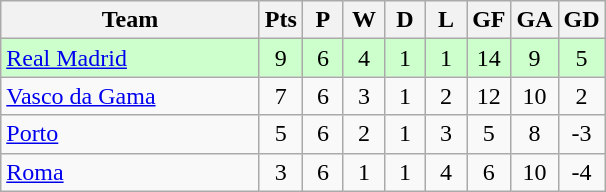<table class="wikitable" style="text-align: center;">
<tr>
<th width="165">Team</th>
<th width="20">Pts</th>
<th width="20">P</th>
<th width="20">W</th>
<th width="20">D</th>
<th width="20">L</th>
<th width="20">GF</th>
<th width="20">GA</th>
<th width="20">GD</th>
</tr>
<tr bgcolor=ccffcc>
<td style="text-align:left;"> <a href='#'>Real Madrid</a></td>
<td>9</td>
<td>6</td>
<td>4</td>
<td>1</td>
<td>1</td>
<td>14</td>
<td>9</td>
<td>5</td>
</tr>
<tr>
<td style="text-align:left;"> <a href='#'>Vasco da Gama</a></td>
<td>7</td>
<td>6</td>
<td>3</td>
<td>1</td>
<td>2</td>
<td>12</td>
<td>10</td>
<td>2</td>
</tr>
<tr>
<td style="text-align:left;"> <a href='#'>Porto</a></td>
<td>5</td>
<td>6</td>
<td>2</td>
<td>1</td>
<td>3</td>
<td>5</td>
<td>8</td>
<td>-3</td>
</tr>
<tr>
<td style="text-align:left;"> <a href='#'>Roma</a></td>
<td>3</td>
<td>6</td>
<td>1</td>
<td>1</td>
<td>4</td>
<td>6</td>
<td>10</td>
<td>-4</td>
</tr>
</table>
